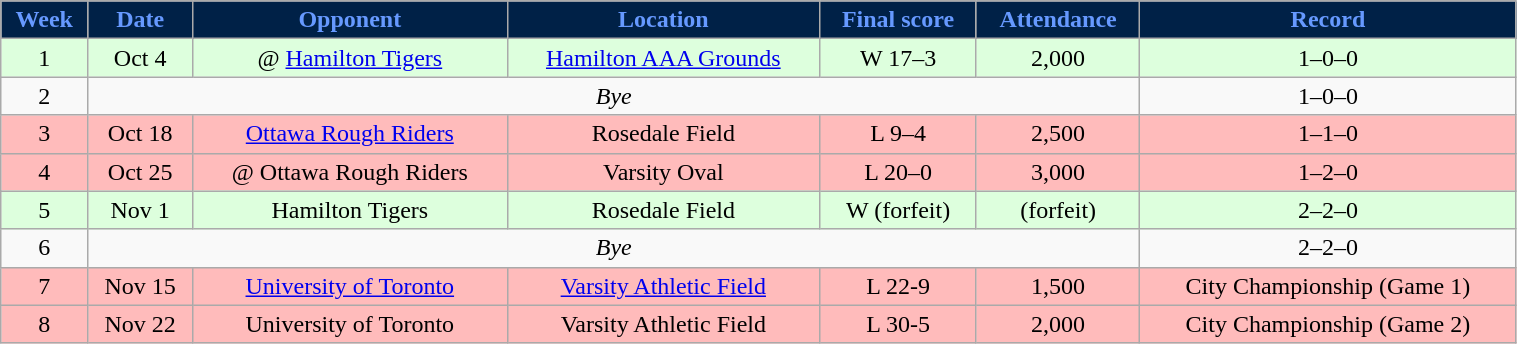<table class="wikitable" width="80%">
<tr align="center"  style="background:#002147;color:#6699FF;">
<td><strong>Week</strong></td>
<td><strong>Date</strong></td>
<td><strong>Opponent</strong></td>
<td><strong>Location</strong></td>
<td><strong>Final score</strong></td>
<td><strong>Attendance</strong></td>
<td><strong>Record</strong></td>
</tr>
<tr align="center" bgcolor="#ddffdd">
<td>1</td>
<td>Oct 4</td>
<td>@ <a href='#'>Hamilton Tigers</a></td>
<td><a href='#'>Hamilton AAA Grounds</a></td>
<td>W 17–3</td>
<td>2,000</td>
<td>1–0–0</td>
</tr>
<tr align="center">
<td>2</td>
<td colspan="5"><em>Bye</em></td>
<td>1–0–0</td>
</tr>
<tr align="center" bgcolor="#ffbbbb">
<td>3</td>
<td>Oct 18</td>
<td><a href='#'>Ottawa Rough Riders</a></td>
<td>Rosedale Field</td>
<td>L 9–4</td>
<td>2,500</td>
<td>1–1–0</td>
</tr>
<tr align="center" bgcolor="#ffbbbb">
<td>4</td>
<td>Oct 25</td>
<td>@ Ottawa Rough Riders</td>
<td>Varsity Oval</td>
<td>L 20–0</td>
<td>3,000</td>
<td>1–2–0</td>
</tr>
<tr align="center" bgcolor="#ddffdd">
<td>5</td>
<td>Nov 1</td>
<td>Hamilton Tigers</td>
<td>Rosedale Field</td>
<td>W (forfeit)</td>
<td>(forfeit)</td>
<td>2–2–0</td>
</tr>
<tr align="center">
<td>6</td>
<td colspan="5"><em>Bye</em></td>
<td>2–2–0</td>
</tr>
<tr align="center" bgcolor="#ffbbbb">
<td>7</td>
<td>Nov 15</td>
<td><a href='#'>University of Toronto</a></td>
<td><a href='#'>Varsity Athletic Field</a></td>
<td>L 22-9</td>
<td>1,500</td>
<td>City Championship (Game 1)</td>
</tr>
<tr align="center" bgcolor="#ffbbbb">
<td>8</td>
<td>Nov 22</td>
<td>University of Toronto</td>
<td>Varsity Athletic Field</td>
<td>L 30-5</td>
<td>2,000</td>
<td>City Championship (Game 2)</td>
</tr>
</table>
